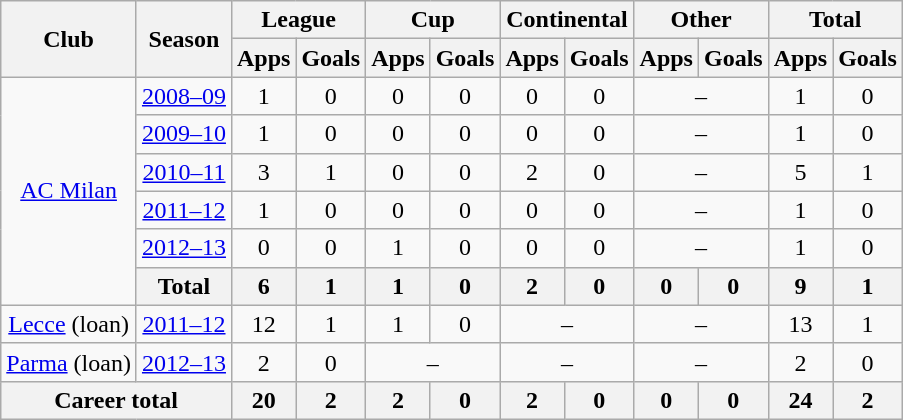<table class="wikitable" style="text-align:center">
<tr>
<th rowspan="2">Club</th>
<th rowspan="2">Season</th>
<th colspan="2">League</th>
<th colspan="2">Cup</th>
<th colspan="2">Continental</th>
<th colspan="2">Other</th>
<th colspan="2">Total</th>
</tr>
<tr>
<th>Apps</th>
<th>Goals</th>
<th>Apps</th>
<th>Goals</th>
<th>Apps</th>
<th>Goals</th>
<th>Apps</th>
<th>Goals</th>
<th>Apps</th>
<th>Goals</th>
</tr>
<tr>
<td rowspan="6"><a href='#'>AC Milan</a></td>
<td><a href='#'>2008–09</a></td>
<td>1</td>
<td>0</td>
<td>0</td>
<td>0</td>
<td>0</td>
<td>0</td>
<td colspan="2">–</td>
<td>1</td>
<td>0</td>
</tr>
<tr>
<td><a href='#'>2009–10</a></td>
<td>1</td>
<td>0</td>
<td>0</td>
<td>0</td>
<td>0</td>
<td>0</td>
<td colspan="2">–</td>
<td>1</td>
<td>0</td>
</tr>
<tr>
<td><a href='#'>2010–11</a></td>
<td>3</td>
<td>1</td>
<td>0</td>
<td>0</td>
<td>2</td>
<td>0</td>
<td colspan="2">–</td>
<td>5</td>
<td>1</td>
</tr>
<tr>
<td><a href='#'>2011–12</a></td>
<td>1</td>
<td>0</td>
<td>0</td>
<td>0</td>
<td>0</td>
<td>0</td>
<td colspan="2">–</td>
<td>1</td>
<td>0</td>
</tr>
<tr>
<td><a href='#'>2012–13</a></td>
<td>0</td>
<td>0</td>
<td>1</td>
<td>0</td>
<td>0</td>
<td>0</td>
<td colspan="2">–</td>
<td>1</td>
<td>0</td>
</tr>
<tr>
<th>Total</th>
<th>6</th>
<th>1</th>
<th>1</th>
<th>0</th>
<th>2</th>
<th>0</th>
<th>0</th>
<th>0</th>
<th>9</th>
<th>1</th>
</tr>
<tr>
<td><a href='#'>Lecce</a> (loan)</td>
<td><a href='#'>2011–12</a></td>
<td>12</td>
<td>1</td>
<td>1</td>
<td>0</td>
<td colspan="2">–</td>
<td colspan="2">–</td>
<td>13</td>
<td>1</td>
</tr>
<tr>
<td><a href='#'>Parma</a> (loan)</td>
<td><a href='#'>2012–13</a></td>
<td>2</td>
<td>0</td>
<td colspan="2">–</td>
<td colspan="2">–</td>
<td colspan="2">–</td>
<td>2</td>
<td>0</td>
</tr>
<tr>
<th colspan="2">Career total</th>
<th>20</th>
<th>2</th>
<th>2</th>
<th>0</th>
<th>2</th>
<th>0</th>
<th>0</th>
<th>0</th>
<th>24</th>
<th>2</th>
</tr>
</table>
